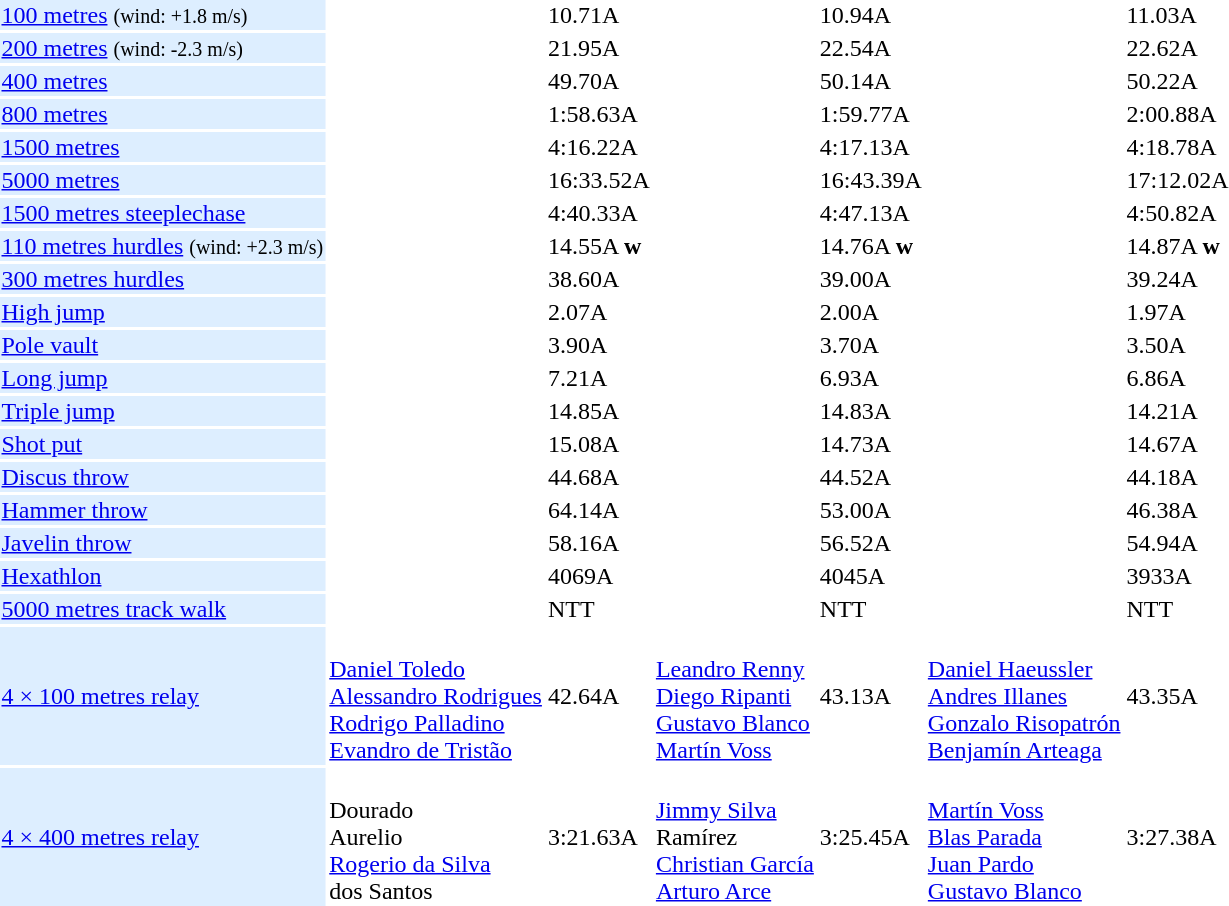<table>
<tr>
<td bgcolor = DDEEFF><a href='#'>100 metres</a> <small>(wind: +1.8 m/s)</small></td>
<td></td>
<td>10.71A</td>
<td></td>
<td>10.94A</td>
<td></td>
<td>11.03A</td>
</tr>
<tr>
<td bgcolor = DDEEFF><a href='#'>200 metres</a> <small>(wind: -2.3 m/s)</small></td>
<td></td>
<td>21.95A</td>
<td></td>
<td>22.54A</td>
<td></td>
<td>22.62A</td>
</tr>
<tr>
<td bgcolor = DDEEFF><a href='#'>400 metres</a></td>
<td></td>
<td>49.70A</td>
<td></td>
<td>50.14A</td>
<td></td>
<td>50.22A</td>
</tr>
<tr>
<td bgcolor = DDEEFF><a href='#'>800 metres</a></td>
<td></td>
<td>1:58.63A</td>
<td></td>
<td>1:59.77A</td>
<td></td>
<td>2:00.88A</td>
</tr>
<tr>
<td bgcolor = DDEEFF><a href='#'>1500 metres</a></td>
<td></td>
<td>4:16.22A</td>
<td></td>
<td>4:17.13A</td>
<td></td>
<td>4:18.78A</td>
</tr>
<tr>
<td bgcolor = DDEEFF><a href='#'>5000 metres</a></td>
<td></td>
<td>16:33.52A</td>
<td></td>
<td>16:43.39A</td>
<td></td>
<td>17:12.02A</td>
</tr>
<tr>
<td bgcolor = DDEEFF><a href='#'>1500 metres steeplechase</a></td>
<td></td>
<td>4:40.33A</td>
<td></td>
<td>4:47.13A</td>
<td></td>
<td>4:50.82A</td>
</tr>
<tr>
<td bgcolor = DDEEFF><a href='#'>110 metres hurdles</a> <small>(wind: +2.3 m/s)</small></td>
<td></td>
<td>14.55A <strong>w</strong></td>
<td></td>
<td>14.76A <strong>w</strong></td>
<td></td>
<td>14.87A <strong>w</strong></td>
</tr>
<tr>
<td bgcolor = DDEEFF><a href='#'>300 metres hurdles</a></td>
<td></td>
<td>38.60A</td>
<td></td>
<td>39.00A</td>
<td></td>
<td>39.24A</td>
</tr>
<tr>
<td bgcolor = DDEEFF><a href='#'>High jump</a></td>
<td></td>
<td>2.07A</td>
<td></td>
<td>2.00A</td>
<td></td>
<td>1.97A</td>
</tr>
<tr>
<td bgcolor = DDEEFF><a href='#'>Pole vault</a></td>
<td></td>
<td>3.90A</td>
<td></td>
<td>3.70A</td>
<td></td>
<td>3.50A</td>
</tr>
<tr>
<td bgcolor = DDEEFF><a href='#'>Long jump</a></td>
<td></td>
<td>7.21A</td>
<td></td>
<td>6.93A</td>
<td></td>
<td>6.86A</td>
</tr>
<tr>
<td bgcolor = DDEEFF><a href='#'>Triple jump</a></td>
<td></td>
<td>14.85A</td>
<td></td>
<td>14.83A</td>
<td></td>
<td>14.21A</td>
</tr>
<tr>
<td bgcolor = DDEEFF><a href='#'>Shot put</a></td>
<td></td>
<td>15.08A</td>
<td></td>
<td>14.73A</td>
<td></td>
<td>14.67A</td>
</tr>
<tr>
<td bgcolor = DDEEFF><a href='#'>Discus throw</a></td>
<td></td>
<td>44.68A</td>
<td></td>
<td>44.52A</td>
<td></td>
<td>44.18A</td>
</tr>
<tr>
<td bgcolor = DDEEFF><a href='#'>Hammer throw</a></td>
<td></td>
<td>64.14A</td>
<td></td>
<td>53.00A</td>
<td></td>
<td>46.38A</td>
</tr>
<tr>
<td bgcolor = DDEEFF><a href='#'>Javelin throw</a></td>
<td></td>
<td>58.16A</td>
<td></td>
<td>56.52A</td>
<td></td>
<td>54.94A</td>
</tr>
<tr>
<td bgcolor = DDEEFF><a href='#'>Hexathlon</a></td>
<td></td>
<td>4069A</td>
<td></td>
<td>4045A</td>
<td></td>
<td>3933A</td>
</tr>
<tr>
<td bgcolor = DDEEFF><a href='#'>5000 metres track walk</a></td>
<td></td>
<td>NTT</td>
<td></td>
<td>NTT</td>
<td></td>
<td>NTT</td>
</tr>
<tr>
<td bgcolor = DDEEFF><a href='#'>4 × 100 metres relay</a></td>
<td> <br> <a href='#'>Daniel Toledo</a> <br> <a href='#'>Alessandro Rodrigues</a> <br> <a href='#'>Rodrigo Palladino</a> <br> <a href='#'>Evandro de Tristão</a></td>
<td>42.64A</td>
<td> <br> <a href='#'>Leandro Renny</a> <br> <a href='#'>Diego Ripanti</a> <br> <a href='#'>Gustavo Blanco</a> <br> <a href='#'>Martín Voss</a></td>
<td>43.13A</td>
<td> <br> <a href='#'>Daniel Haeussler</a> <br> <a href='#'>Andres Illanes</a> <br> <a href='#'>Gonzalo Risopatrón</a> <br> <a href='#'>Benjamín Arteaga</a></td>
<td>43.35A</td>
</tr>
<tr>
<td bgcolor = DDEEFF><a href='#'>4 × 400 metres relay</a></td>
<td><br> Dourado <br> Aurelio <br> <a href='#'>Rogerio da Silva</a> <br> dos Santos</td>
<td>3:21.63A</td>
<td> <br> <a href='#'>Jimmy Silva</a> <br> Ramírez <br> <a href='#'>Christian García</a> <br> <a href='#'>Arturo Arce</a></td>
<td>3:25.45A</td>
<td> <br> <a href='#'>Martín Voss</a> <br> <a href='#'>Blas Parada</a> <br> <a href='#'>Juan Pardo</a> <br> <a href='#'>Gustavo Blanco</a></td>
<td>3:27.38A</td>
</tr>
</table>
